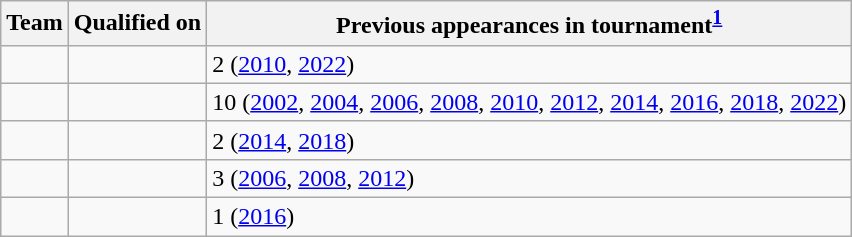<table class="wikitable sortable">
<tr>
<th>Team</th>
<th>Qualified on</th>
<th data-sort-type="number">Previous appearances in tournament<sup><strong><a href='#'>1</a></strong></sup></th>
</tr>
<tr>
<td></td>
<td></td>
<td>2 (<a href='#'>2010</a>, <a href='#'>2022</a>)</td>
</tr>
<tr>
<td></td>
<td></td>
<td>10 (<a href='#'>2002</a>, <a href='#'>2004</a>, <a href='#'>2006</a>, <a href='#'>2008</a>, <a href='#'>2010</a>, <a href='#'>2012</a>, <a href='#'>2014</a>, <a href='#'>2016</a>, <a href='#'>2018</a>, <a href='#'>2022</a>)</td>
</tr>
<tr>
<td></td>
<td></td>
<td>2 (<a href='#'>2014</a>, <a href='#'>2018</a>)</td>
</tr>
<tr>
<td></td>
<td></td>
<td>3 (<a href='#'>2006</a>, <a href='#'>2008</a>, <a href='#'>2012</a>)</td>
</tr>
<tr>
<td></td>
<td></td>
<td>1 (<a href='#'>2016</a>)</td>
</tr>
</table>
